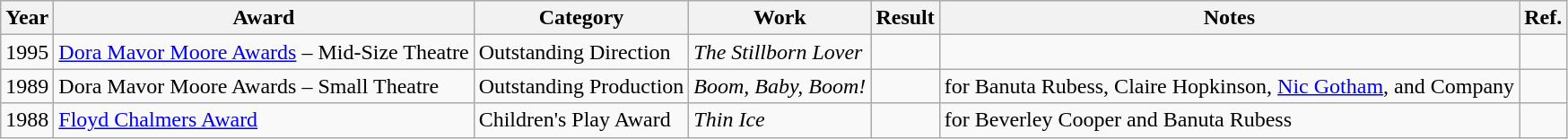<table class="wikitable">
<tr>
<th>Year</th>
<th>Award</th>
<th>Category</th>
<th>Work</th>
<th>Result</th>
<th>Notes</th>
<th>Ref.</th>
</tr>
<tr>
<td>1995</td>
<td><a href='#'>Dora Mavor Moore Awards</a> – Mid-Size Theatre</td>
<td>Outstanding Direction</td>
<td><em>The Stillborn Lover</em></td>
<td></td>
<td></td>
<td></td>
</tr>
<tr>
<td>1989</td>
<td>Dora Mavor Moore Awards – Small Theatre</td>
<td>Outstanding Production</td>
<td><em>Boom, Baby, Boom!</em></td>
<td></td>
<td>for Banuta Rubess, Claire Hopkinson, <a href='#'>Nic Gotham</a>, and Company</td>
<td></td>
</tr>
<tr>
<td>1988</td>
<td><a href='#'>Floyd Chalmers Award</a></td>
<td>Children's Play Award</td>
<td><em>Thin Ice</em></td>
<td></td>
<td>for Beverley Cooper and Banuta Rubess</td>
<td></td>
</tr>
</table>
